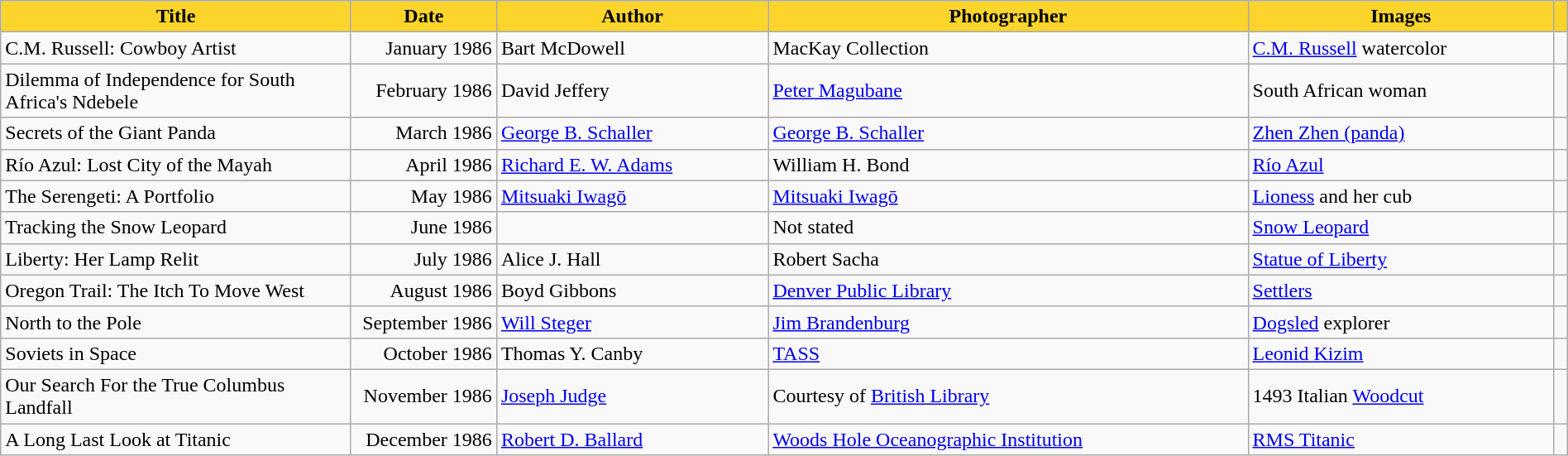<table class="wikitable" style="width:100%">
<tr>
<th scope="col" style="background-color:#fbd42c;" width=275px>Title</th>
<th scope="col" style="background-color:#fbd42c;" width=110>Date</th>
<th scope="col" style="background-color:#fbd42c;">Author</th>
<th scope="col" style="background-color:#fbd42c;">Photographer</th>
<th scope="col" style="background-color:#fbd42c;">Images</th>
<th scope="col" ! style="background-color:#fbd42c;"></th>
</tr>
<tr>
<td scope="row">C.M. Russell: Cowboy Artist</td>
<td style="text-align:right;">January 1986</td>
<td>Bart McDowell</td>
<td>MacKay Collection</td>
<td><a href='#'>C.M. Russell</a> watercolor</td>
<td></td>
</tr>
<tr>
<td scope="row">Dilemma of Independence for South Africa's Ndebele</td>
<td style="text-align:right;">February 1986</td>
<td>David Jeffery</td>
<td><a href='#'>Peter Magubane</a></td>
<td>South African woman</td>
<td></td>
</tr>
<tr>
<td scope="row">Secrets of the Giant Panda</td>
<td style="text-align:right;">March 1986</td>
<td><a href='#'>George B. Schaller</a></td>
<td><a href='#'>George B. Schaller</a></td>
<td><a href='#'>Zhen Zhen (panda)</a></td>
<td></td>
</tr>
<tr>
<td scope="row">Río Azul: Lost City of the Mayah</td>
<td style="text-align:right;">April 1986</td>
<td><a href='#'>Richard E. W. Adams</a></td>
<td>William H. Bond</td>
<td><a href='#'>Río Azul</a></td>
<td></td>
</tr>
<tr>
<td scope="row">The Serengeti: A Portfolio</td>
<td style="text-align:right;">May 1986</td>
<td><a href='#'>Mitsuaki Iwagō</a></td>
<td><a href='#'>Mitsuaki Iwagō</a></td>
<td><a href='#'>Lioness</a> and her cub</td>
<td></td>
</tr>
<tr>
<td scope="row">Tracking the Snow Leopard</td>
<td style="text-align:right;">June 1986</td>
<td></td>
<td>Not stated</td>
<td><a href='#'>Snow Leopard</a></td>
<td></td>
</tr>
<tr>
<td scope="row">Liberty: Her Lamp Relit</td>
<td style="text-align:right;">July 1986</td>
<td>Alice J. Hall</td>
<td>Robert Sacha</td>
<td><a href='#'>Statue of Liberty</a></td>
<td></td>
</tr>
<tr>
<td scope="row">Oregon Trail: The Itch To Move West</td>
<td style="text-align:right;">August 1986</td>
<td>Boyd Gibbons</td>
<td><a href='#'>Denver Public Library</a></td>
<td><a href='#'>Settlers</a></td>
<td></td>
</tr>
<tr>
<td scope="row">North to the Pole</td>
<td style="text-align:right;">September 1986</td>
<td><a href='#'>Will Steger</a></td>
<td><a href='#'>Jim Brandenburg</a></td>
<td><a href='#'>Dogsled</a> explorer</td>
<td></td>
</tr>
<tr>
<td scope="row">Soviets in Space</td>
<td style="text-align:right;">October 1986</td>
<td>Thomas Y. Canby</td>
<td><a href='#'>TASS</a></td>
<td><a href='#'>Leonid Kizim</a></td>
<td></td>
</tr>
<tr>
<td scope="row">Our Search For the True Columbus Landfall</td>
<td style="text-align:right;">November 1986</td>
<td><a href='#'>Joseph Judge</a></td>
<td>Courtesy of <a href='#'>British Library</a></td>
<td>1493 Italian <a href='#'>Woodcut</a></td>
<td></td>
</tr>
<tr>
<td scope="row">A Long Last Look at Titanic</td>
<td style="text-align:right;">December 1986</td>
<td><a href='#'>Robert D. Ballard</a></td>
<td><a href='#'>Woods Hole Oceanographic Institution</a></td>
<td><a href='#'>RMS Titanic</a></td>
<td></td>
</tr>
</table>
